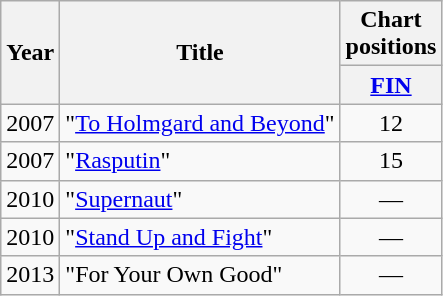<table class="wikitable">
<tr>
<th rowspan="2">Year</th>
<th rowspan="2">Title</th>
<th>Chart positions</th>
</tr>
<tr>
<th style="width:30px;"><a href='#'>FIN</a><br></th>
</tr>
<tr>
<td>2007</td>
<td>"<a href='#'>To Holmgard and Beyond</a>"</td>
<td style="text-align:center;">12</td>
</tr>
<tr>
<td>2007</td>
<td>"<a href='#'>Rasputin</a>"</td>
<td style="text-align:center;">15</td>
</tr>
<tr>
<td>2010</td>
<td>"<a href='#'>Supernaut</a>"</td>
<td style="text-align:center;">—</td>
</tr>
<tr>
<td>2010</td>
<td>"<a href='#'>Stand Up and Fight</a>"</td>
<td style="text-align:center;">—</td>
</tr>
<tr>
<td>2013</td>
<td>"For Your Own Good"</td>
<td style="text-align:center;">—</td>
</tr>
</table>
